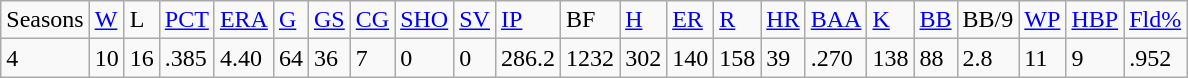<table class="wikitable">
<tr>
<td>Seasons</td>
<td><a href='#'>W</a></td>
<td>L</td>
<td><a href='#'>PCT</a></td>
<td><a href='#'>ERA</a></td>
<td><a href='#'>G</a></td>
<td><a href='#'>GS</a></td>
<td><a href='#'>CG</a></td>
<td><a href='#'>SHO</a></td>
<td><a href='#'>SV</a></td>
<td><a href='#'>IP</a></td>
<td>BF</td>
<td><a href='#'>H</a></td>
<td><a href='#'>ER</a></td>
<td><a href='#'>R</a></td>
<td><a href='#'>HR</a></td>
<td><a href='#'>BAA</a></td>
<td><a href='#'>K</a></td>
<td><a href='#'>BB</a></td>
<td>BB/9</td>
<td><a href='#'>WP</a></td>
<td><a href='#'>HBP</a></td>
<td><a href='#'>Fld%</a></td>
</tr>
<tr>
<td>4</td>
<td>10</td>
<td>16</td>
<td>.385</td>
<td>4.40</td>
<td>64</td>
<td>36</td>
<td>7</td>
<td>0</td>
<td>0</td>
<td>286.2</td>
<td>1232</td>
<td>302</td>
<td>140</td>
<td>158</td>
<td>39</td>
<td>.270</td>
<td>138</td>
<td>88</td>
<td>2.8</td>
<td>11</td>
<td>9</td>
<td>.952</td>
</tr>
</table>
